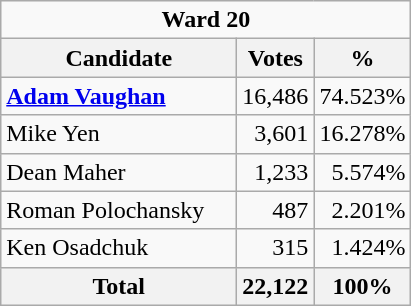<table class="wikitable">
<tr>
<td Colspan="3" align="center"><strong>Ward 20</strong></td>
</tr>
<tr>
<th bgcolor="#DDDDFF" width="150px">Candidate</th>
<th bgcolor="#DDDDFF">Votes</th>
<th bgcolor="#DDDDFF">%</th>
</tr>
<tr>
<td><strong><a href='#'>Adam Vaughan</a></strong></td>
<td align=right>16,486</td>
<td align=right>74.523%</td>
</tr>
<tr>
<td>Mike Yen</td>
<td align=right>3,601</td>
<td align=right>16.278%</td>
</tr>
<tr>
<td>Dean Maher</td>
<td align=right>1,233</td>
<td align=right>5.574%</td>
</tr>
<tr>
<td>Roman Polochansky</td>
<td align=right>487</td>
<td align=right>2.201%</td>
</tr>
<tr>
<td>Ken Osadchuk</td>
<td align=right>315</td>
<td align=right>1.424%</td>
</tr>
<tr>
<th>Total</th>
<th align=right>22,122</th>
<th align=right>100%</th>
</tr>
</table>
